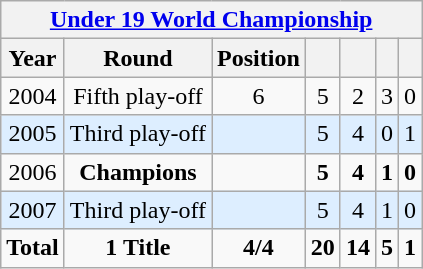<table class="wikitable" style="text-align: center;">
<tr>
<th colspan=10><a href='#'>Under 19 World Championship</a></th>
</tr>
<tr>
<th>Year</th>
<th>Round</th>
<th>Position</th>
<th></th>
<th></th>
<th></th>
<th></th>
</tr>
<tr>
<td> 2004</td>
<td>Fifth play-off</td>
<td>6</td>
<td>5</td>
<td>2</td>
<td>3</td>
<td>0</td>
</tr>
<tr bgcolor=#ddeeff>
<td> 2005</td>
<td>Third play-off</td>
<td></td>
<td>5</td>
<td>4</td>
<td>0</td>
<td>1</td>
</tr>
<tr>
<td> 2006</td>
<td><strong>Champions</strong></td>
<td></td>
<td><strong>5</strong></td>
<td><strong>4</strong></td>
<td><strong>1</strong></td>
<td><strong>0</strong></td>
</tr>
<tr bgcolor=#ddeeff>
<td> 2007</td>
<td>Third play-off</td>
<td></td>
<td>5</td>
<td>4</td>
<td>1</td>
<td>0</td>
</tr>
<tr>
<td colspan=1><strong>Total</strong></td>
<td><strong>1 Title</strong></td>
<td><strong>4/4</strong></td>
<td><strong>20</strong></td>
<td><strong>14</strong></td>
<td><strong>5</strong></td>
<td><strong>1</strong></td>
</tr>
</table>
